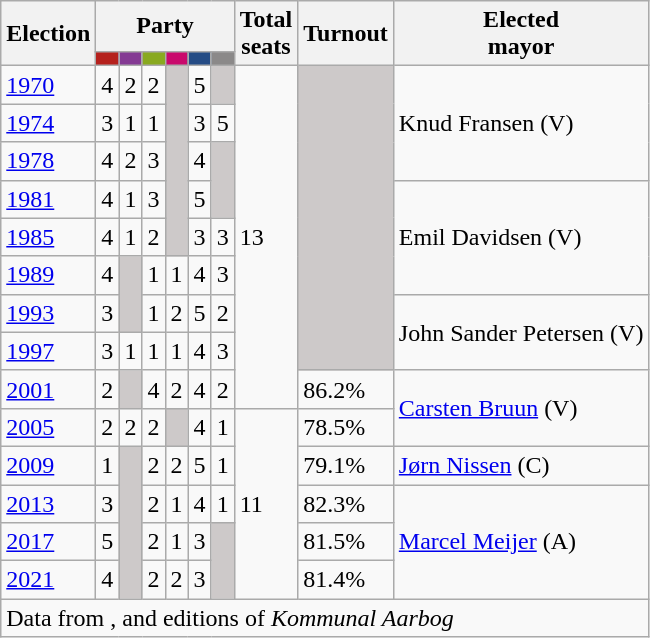<table class="wikitable">
<tr>
<th rowspan="2">Election</th>
<th colspan="6">Party</th>
<th rowspan="2">Total<br>seats</th>
<th rowspan="2">Turnout</th>
<th rowspan="2">Elected<br>mayor</th>
</tr>
<tr>
<td style="background:#B5211D;"><strong><a href='#'></a></strong></td>
<td style="background:#843A93;"><strong><a href='#'></a></strong></td>
<td style="background:#89A920;"><strong><a href='#'></a></strong></td>
<td style="background:#C9096C;"><strong><a href='#'></a></strong></td>
<td style="background:#254C85;"><strong><a href='#'></a></strong></td>
<td style="background:#8B8989;"><strong></strong></td>
</tr>
<tr>
<td><a href='#'>1970</a></td>
<td>4</td>
<td>2</td>
<td>2</td>
<td style="background:#CDC9C9;" rowspan=5></td>
<td>5</td>
<td style="background:#CDC9C9;"></td>
<td rowspan=9>13</td>
<td style="background:#CDC9C9;" rowspan=8></td>
<td rowspan=3>Knud Fransen (V)</td>
</tr>
<tr>
<td><a href='#'>1974</a></td>
<td>3</td>
<td>1</td>
<td>1</td>
<td>3</td>
<td>5</td>
</tr>
<tr>
<td><a href='#'>1978</a></td>
<td>4</td>
<td>2</td>
<td>3</td>
<td>4</td>
<td style="background:#CDC9C9;" rowspan=2></td>
</tr>
<tr>
<td><a href='#'>1981</a></td>
<td>4</td>
<td>1</td>
<td>3</td>
<td>5</td>
<td rowspan=3>Emil Davidsen (V)</td>
</tr>
<tr>
<td><a href='#'>1985</a></td>
<td>4</td>
<td>1</td>
<td>2</td>
<td>3</td>
<td>3</td>
</tr>
<tr>
<td><a href='#'>1989</a></td>
<td>4</td>
<td style="background:#CDC9C9;" rowspan=2></td>
<td>1</td>
<td>1</td>
<td>4</td>
<td>3</td>
</tr>
<tr>
<td><a href='#'>1993</a></td>
<td>3</td>
<td>1</td>
<td>2</td>
<td>5</td>
<td>2</td>
<td rowspan=2>John Sander Petersen (V)</td>
</tr>
<tr>
<td><a href='#'>1997</a></td>
<td>3</td>
<td>1</td>
<td>1</td>
<td>1</td>
<td>4</td>
<td>3</td>
</tr>
<tr>
<td><a href='#'>2001</a></td>
<td>2</td>
<td style="background:#CDC9C9;"></td>
<td>4</td>
<td>2</td>
<td>4</td>
<td>2</td>
<td>86.2%</td>
<td rowspan=2><a href='#'>Carsten Bruun</a> (V)</td>
</tr>
<tr>
<td><a href='#'>2005</a></td>
<td>2</td>
<td>2</td>
<td>2</td>
<td style="background:#CDC9C9;"></td>
<td>4</td>
<td>1</td>
<td rowspan=5>11</td>
<td>78.5%</td>
</tr>
<tr>
<td><a href='#'>2009</a></td>
<td>1</td>
<td style="background:#CDC9C9;" rowspan=4></td>
<td>2</td>
<td>2</td>
<td>5</td>
<td>1</td>
<td>79.1%</td>
<td><a href='#'>Jørn Nissen</a> (C)</td>
</tr>
<tr>
<td><a href='#'>2013</a></td>
<td>3</td>
<td>2</td>
<td>1</td>
<td>4</td>
<td>1</td>
<td>82.3%</td>
<td rowspan=3><a href='#'>Marcel Meijer</a> (A)</td>
</tr>
<tr>
<td><a href='#'>2017</a></td>
<td>5</td>
<td>2</td>
<td>1</td>
<td>3</td>
<td style="background:#CDC9C9;" rowspan=2></td>
<td>81.5%</td>
</tr>
<tr>
<td><a href='#'>2021</a></td>
<td>4</td>
<td>2</td>
<td>2</td>
<td>3</td>
<td>81.4%</td>
</tr>
<tr>
<td colspan=14>Data from ,  and editions of <em>Kommunal Aarbog</em></td>
</tr>
</table>
